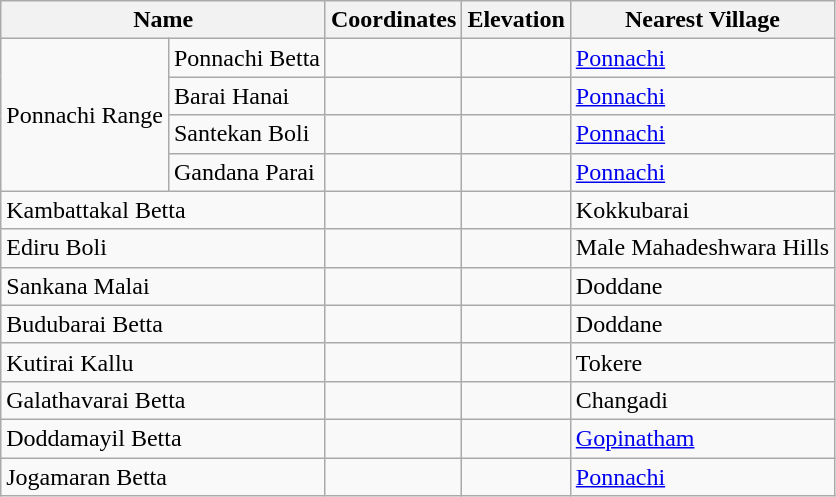<table class="wikitable sortable">
<tr>
<th colspan="2">Name</th>
<th>Coordinates</th>
<th>Elevation</th>
<th>Nearest Village</th>
</tr>
<tr>
<td rowspan="4">Ponnachi Range</td>
<td>Ponnachi Betta</td>
<td></td>
<td></td>
<td><a href='#'>Ponnachi</a></td>
</tr>
<tr>
<td>Barai Hanai</td>
<td></td>
<td></td>
<td><a href='#'>Ponnachi</a></td>
</tr>
<tr>
<td>Santekan Boli</td>
<td></td>
<td></td>
<td><a href='#'>Ponnachi</a></td>
</tr>
<tr>
<td>Gandana Parai</td>
<td></td>
<td></td>
<td><a href='#'>Ponnachi</a></td>
</tr>
<tr>
<td colspan="2">Kambattakal Betta</td>
<td></td>
<td></td>
<td>Kokkubarai</td>
</tr>
<tr>
<td colspan="2">Ediru Boli</td>
<td></td>
<td></td>
<td>Male Mahadeshwara Hills</td>
</tr>
<tr>
<td colspan="2">Sankana Malai</td>
<td></td>
<td></td>
<td>Doddane</td>
</tr>
<tr>
<td colspan="2">Budubarai Betta</td>
<td></td>
<td></td>
<td>Doddane</td>
</tr>
<tr>
<td colspan="2">Kutirai Kallu</td>
<td></td>
<td></td>
<td>Tokere</td>
</tr>
<tr>
<td colspan="2">Galathavarai Betta</td>
<td></td>
<td></td>
<td>Changadi</td>
</tr>
<tr>
<td colspan="2">Doddamayil Betta</td>
<td></td>
<td></td>
<td><a href='#'>Gopinatham</a></td>
</tr>
<tr>
<td colspan="2">Jogamaran Betta</td>
<td></td>
<td></td>
<td><a href='#'>Ponnachi</a></td>
</tr>
</table>
